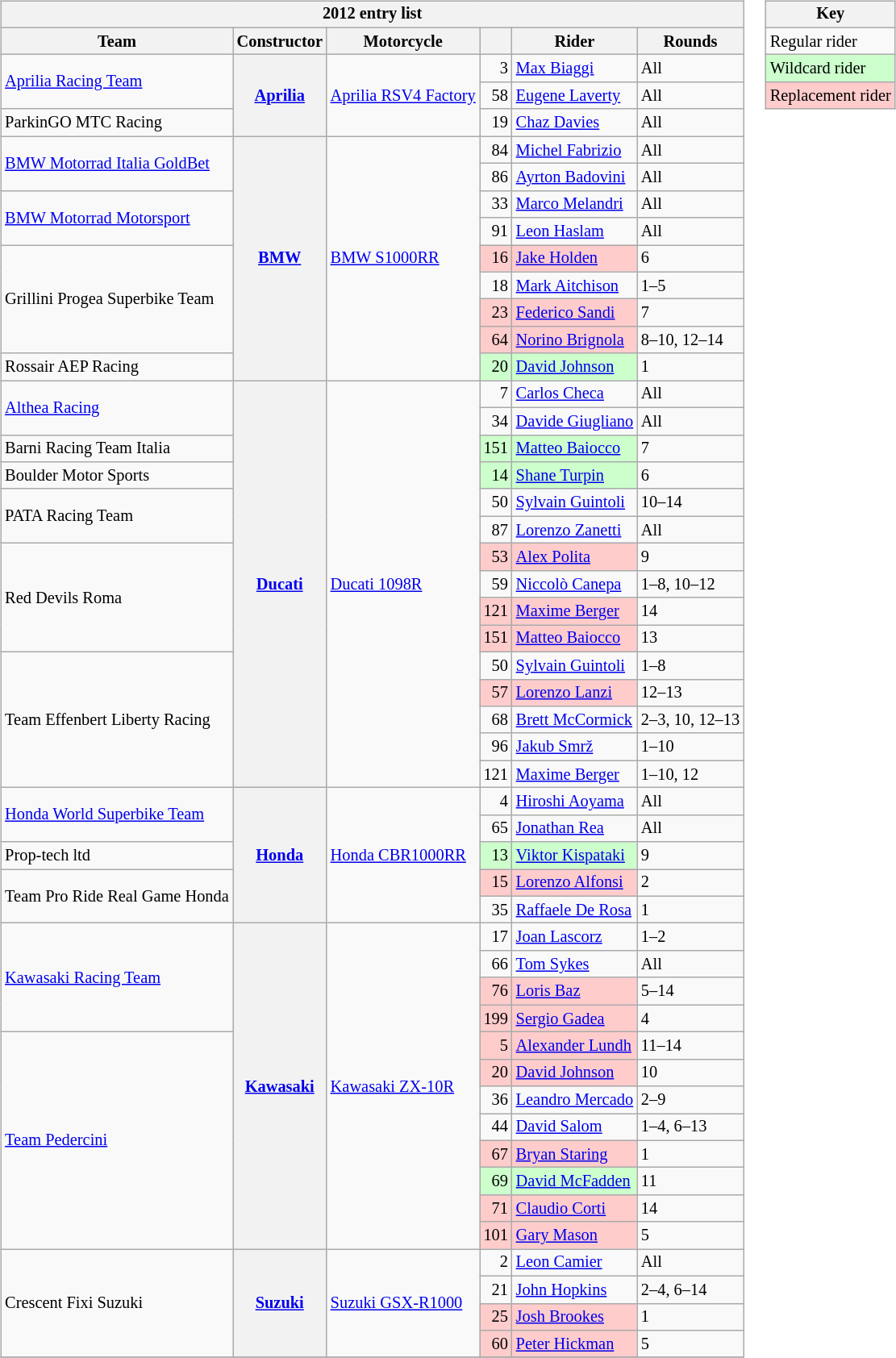<table>
<tr>
<td><br><table class="wikitable" style="font-size: 85%">
<tr>
<th colspan=6>2012 entry list</th>
</tr>
<tr>
<th>Team</th>
<th>Constructor</th>
<th>Motorcycle</th>
<th></th>
<th>Rider</th>
<th>Rounds</th>
</tr>
<tr>
<td rowspan=2><a href='#'>Aprilia Racing Team</a></td>
<th rowspan=3><a href='#'>Aprilia</a></th>
<td rowspan=3><a href='#'>Aprilia RSV4 Factory</a></td>
<td align=right>3</td>
<td> <a href='#'>Max Biaggi</a></td>
<td>All</td>
</tr>
<tr>
<td align=right>58</td>
<td> <a href='#'>Eugene Laverty</a></td>
<td>All</td>
</tr>
<tr>
<td>ParkinGO MTC Racing</td>
<td align=right>19</td>
<td> <a href='#'>Chaz Davies</a></td>
<td>All</td>
</tr>
<tr>
<td rowspan=2><a href='#'>BMW Motorrad Italia GoldBet</a></td>
<th rowspan=9><a href='#'>BMW</a></th>
<td rowspan=9><a href='#'>BMW S1000RR</a></td>
<td align=right>84</td>
<td> <a href='#'>Michel Fabrizio</a></td>
<td>All</td>
</tr>
<tr>
<td align=right>86</td>
<td> <a href='#'>Ayrton Badovini</a></td>
<td>All</td>
</tr>
<tr>
<td rowspan=2><a href='#'>BMW Motorrad Motorsport</a></td>
<td align=right>33</td>
<td> <a href='#'>Marco Melandri</a></td>
<td>All</td>
</tr>
<tr>
<td align=right>91</td>
<td> <a href='#'>Leon Haslam</a></td>
<td>All</td>
</tr>
<tr>
<td rowspan=4>Grillini Progea Superbike Team</td>
<td style="background:#ffcccc;" align=right>16</td>
<td style="background:#ffcccc;"> <a href='#'>Jake Holden</a></td>
<td>6</td>
</tr>
<tr>
<td align=right>18</td>
<td> <a href='#'>Mark Aitchison</a></td>
<td>1–5</td>
</tr>
<tr>
<td style="background:#ffcccc;" align=right>23</td>
<td style="background:#ffcccc;"> <a href='#'>Federico Sandi</a></td>
<td>7</td>
</tr>
<tr>
<td style="background:#ffcccc;" align=right>64</td>
<td style="background:#ffcccc;"> <a href='#'>Norino Brignola</a></td>
<td>8–10, 12–14</td>
</tr>
<tr>
<td>Rossair AEP Racing</td>
<td align=right style="background:#ccffcc;">20</td>
<td style="background:#ccffcc;"> <a href='#'>David Johnson</a></td>
<td>1</td>
</tr>
<tr>
<td rowspan=2><a href='#'>Althea Racing</a></td>
<th rowspan=15><a href='#'>Ducati</a></th>
<td rowspan=15><a href='#'>Ducati 1098R</a></td>
<td align=right>7</td>
<td> <a href='#'>Carlos Checa</a></td>
<td>All</td>
</tr>
<tr>
<td align=right>34</td>
<td> <a href='#'>Davide Giugliano</a></td>
<td>All</td>
</tr>
<tr>
<td>Barni Racing Team Italia</td>
<td align=right style="background:#ccffcc;">151</td>
<td style="background:#ccffcc;"> <a href='#'>Matteo Baiocco</a></td>
<td>7</td>
</tr>
<tr>
<td>Boulder Motor Sports</td>
<td align=right style="background:#ccffcc;">14</td>
<td style="background:#ccffcc;"> <a href='#'>Shane Turpin</a></td>
<td>6</td>
</tr>
<tr>
<td rowspan=2>PATA Racing Team</td>
<td align=right>50</td>
<td> <a href='#'>Sylvain Guintoli</a></td>
<td>10–14</td>
</tr>
<tr>
<td align=right>87</td>
<td> <a href='#'>Lorenzo Zanetti</a></td>
<td>All</td>
</tr>
<tr>
<td rowspan=4>Red Devils Roma</td>
<td style="background:#ffcccc;" align=right>53</td>
<td style="background:#ffcccc;"> <a href='#'>Alex Polita</a></td>
<td>9</td>
</tr>
<tr>
<td align=right>59</td>
<td> <a href='#'>Niccolò Canepa</a></td>
<td>1–8, 10–12</td>
</tr>
<tr>
<td style="background:#ffcccc;" align=right>121</td>
<td style="background:#ffcccc;"> <a href='#'>Maxime Berger</a></td>
<td>14</td>
</tr>
<tr>
<td align=right style="background:#ffcccc;">151</td>
<td style="background:#ffcccc;"> <a href='#'>Matteo Baiocco</a></td>
<td>13</td>
</tr>
<tr>
<td rowspan=5>Team Effenbert Liberty Racing</td>
<td align=right>50</td>
<td> <a href='#'>Sylvain Guintoli</a></td>
<td>1–8</td>
</tr>
<tr>
<td align=right style="background:#ffcccc;">57</td>
<td style="background:#ffcccc;"> <a href='#'>Lorenzo Lanzi</a></td>
<td>12–13</td>
</tr>
<tr>
<td align=right>68</td>
<td> <a href='#'>Brett McCormick</a></td>
<td>2–3, 10, 12–13</td>
</tr>
<tr>
<td align=right>96</td>
<td> <a href='#'>Jakub Smrž</a></td>
<td>1–10</td>
</tr>
<tr>
<td align=right>121</td>
<td> <a href='#'>Maxime Berger</a></td>
<td>1–10, 12</td>
</tr>
<tr>
<td rowspan=2><a href='#'>Honda World Superbike Team</a></td>
<th rowspan=5><a href='#'>Honda</a></th>
<td rowspan=5><a href='#'>Honda CBR1000RR</a></td>
<td align=right>4</td>
<td> <a href='#'>Hiroshi Aoyama</a></td>
<td>All</td>
</tr>
<tr>
<td align=right>65</td>
<td> <a href='#'>Jonathan Rea</a></td>
<td>All</td>
</tr>
<tr>
<td>Prop-tech ltd</td>
<td align=right style="background:#ccffcc;">13</td>
<td style="background:#ccffcc;"> <a href='#'>Viktor Kispataki</a></td>
<td>9</td>
</tr>
<tr>
<td rowspan=2>Team Pro Ride Real Game Honda</td>
<td style="background:#ffcccc;" align=right>15</td>
<td style="background:#ffcccc;"> <a href='#'>Lorenzo Alfonsi</a></td>
<td>2</td>
</tr>
<tr>
<td align=right>35</td>
<td> <a href='#'>Raffaele De Rosa</a></td>
<td>1</td>
</tr>
<tr>
<td rowspan=4><a href='#'>Kawasaki Racing Team</a></td>
<th rowspan=12><a href='#'>Kawasaki</a></th>
<td rowspan=12><a href='#'>Kawasaki ZX-10R</a></td>
<td align=right>17</td>
<td> <a href='#'>Joan Lascorz</a></td>
<td>1–2</td>
</tr>
<tr>
<td align=right>66</td>
<td> <a href='#'>Tom Sykes</a></td>
<td>All</td>
</tr>
<tr>
<td style="background:#ffcccc;" align=right>76</td>
<td style="background:#ffcccc;"> <a href='#'>Loris Baz</a></td>
<td>5–14</td>
</tr>
<tr>
<td style="background:#ffcccc;" align=right>199</td>
<td style="background:#ffcccc;"> <a href='#'>Sergio Gadea</a></td>
<td>4</td>
</tr>
<tr>
<td rowspan=8><a href='#'>Team Pedercini</a></td>
<td align=right style="background:#ffcccc;">5</td>
<td style="background:#ffcccc;"> <a href='#'>Alexander Lundh</a></td>
<td>11–14</td>
</tr>
<tr>
<td align=right style="background:#ffcccc;">20</td>
<td style="background:#ffcccc;"> <a href='#'>David Johnson</a></td>
<td>10</td>
</tr>
<tr>
<td align=right>36</td>
<td> <a href='#'>Leandro Mercado</a></td>
<td>2–9</td>
</tr>
<tr>
<td align=right>44</td>
<td> <a href='#'>David Salom</a></td>
<td>1–4, 6–13</td>
</tr>
<tr>
<td align=right style="background:#ffcccc;">67</td>
<td style="background:#ffcccc;"> <a href='#'>Bryan Staring</a></td>
<td>1</td>
</tr>
<tr>
<td style="background:#ccffcc;" align=right>69</td>
<td style="background:#ccffcc;"> <a href='#'>David McFadden</a></td>
<td>11</td>
</tr>
<tr>
<td align=right style="background:#ffcccc;">71</td>
<td style="background:#ffcccc;"> <a href='#'>Claudio Corti</a></td>
<td>14</td>
</tr>
<tr>
<td style="background:#ffcccc;" align=right>101</td>
<td style="background:#ffcccc;"> <a href='#'>Gary Mason</a></td>
<td>5</td>
</tr>
<tr>
<td rowspan=4>Crescent Fixi Suzuki</td>
<th rowspan=4><a href='#'>Suzuki</a></th>
<td rowspan=4><a href='#'>Suzuki GSX-R1000</a></td>
<td align=right>2</td>
<td> <a href='#'>Leon Camier</a></td>
<td>All</td>
</tr>
<tr>
<td align=right>21</td>
<td> <a href='#'>John Hopkins</a></td>
<td>2–4, 6–14</td>
</tr>
<tr>
<td align=right style="background:#ffcccc;">25</td>
<td style="background:#ffcccc;"> <a href='#'>Josh Brookes</a></td>
<td>1</td>
</tr>
<tr>
<td style="background:#ffcccc;" align=right>60</td>
<td style="background:#ffcccc;"> <a href='#'>Peter Hickman</a></td>
<td>5</td>
</tr>
<tr>
</tr>
</table>
</td>
<td valign="top"><br><table class="wikitable" style="font-size: 85%;">
<tr>
<th colspan=2>Key</th>
</tr>
<tr>
<td>Regular rider</td>
</tr>
<tr style="background:#ccffcc;">
<td>Wildcard rider</td>
</tr>
<tr style="background:#ffcccc;">
<td>Replacement rider</td>
</tr>
</table>
</td>
</tr>
</table>
